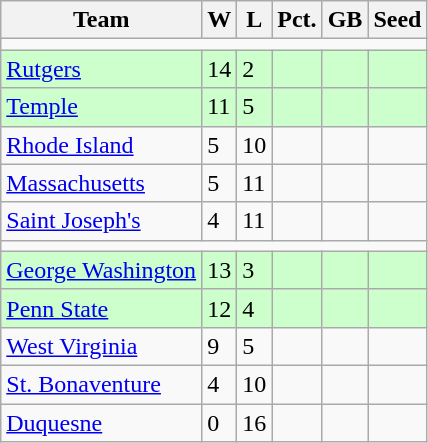<table class=wikitable>
<tr>
<th>Team</th>
<th>W</th>
<th>L</th>
<th>Pct.</th>
<th>GB</th>
<th>Seed</th>
</tr>
<tr>
<td colspan=6></td>
</tr>
<tr bgcolor=#ccffcc>
<td><a href='#'>Rutgers</a></td>
<td>14</td>
<td>2</td>
<td></td>
<td></td>
<td></td>
</tr>
<tr bgcolor=#ccffcc>
<td><a href='#'>Temple</a></td>
<td>11</td>
<td>5</td>
<td></td>
<td></td>
<td></td>
</tr>
<tr>
<td><a href='#'>Rhode Island</a></td>
<td>5</td>
<td>10</td>
<td></td>
<td></td>
<td></td>
</tr>
<tr>
<td><a href='#'>Massachusetts</a></td>
<td>5</td>
<td>11</td>
<td></td>
<td></td>
<td></td>
</tr>
<tr>
<td><a href='#'>Saint Joseph's</a></td>
<td>4</td>
<td>11</td>
<td></td>
<td></td>
<td></td>
</tr>
<tr>
<td colspan=6></td>
</tr>
<tr bgcolor=#ccffcc>
<td><a href='#'>George Washington</a></td>
<td>13</td>
<td>3</td>
<td></td>
<td></td>
<td></td>
</tr>
<tr bgcolor=#ccffcc>
<td><a href='#'>Penn State</a></td>
<td>12</td>
<td>4</td>
<td></td>
<td></td>
<td></td>
</tr>
<tr>
<td><a href='#'>West Virginia</a></td>
<td>9</td>
<td>5</td>
<td></td>
<td></td>
<td></td>
</tr>
<tr>
<td><a href='#'>St. Bonaventure</a></td>
<td>4</td>
<td>10</td>
<td></td>
<td></td>
<td></td>
</tr>
<tr>
<td><a href='#'>Duquesne</a></td>
<td>0</td>
<td>16</td>
<td></td>
<td></td>
<td></td>
</tr>
</table>
